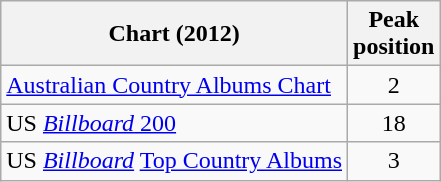<table class="wikitable sortable">
<tr>
<th>Chart (2012)</th>
<th>Peak<br>position</th>
</tr>
<tr>
<td><a href='#'>Australian Country Albums Chart</a></td>
<td align="center">2</td>
</tr>
<tr>
<td>US <a href='#'><em>Billboard</em> 200</a></td>
<td align="center">18</td>
</tr>
<tr>
<td>US <em><a href='#'>Billboard</a></em> <a href='#'>Top Country Albums</a></td>
<td align="center">3</td>
</tr>
</table>
